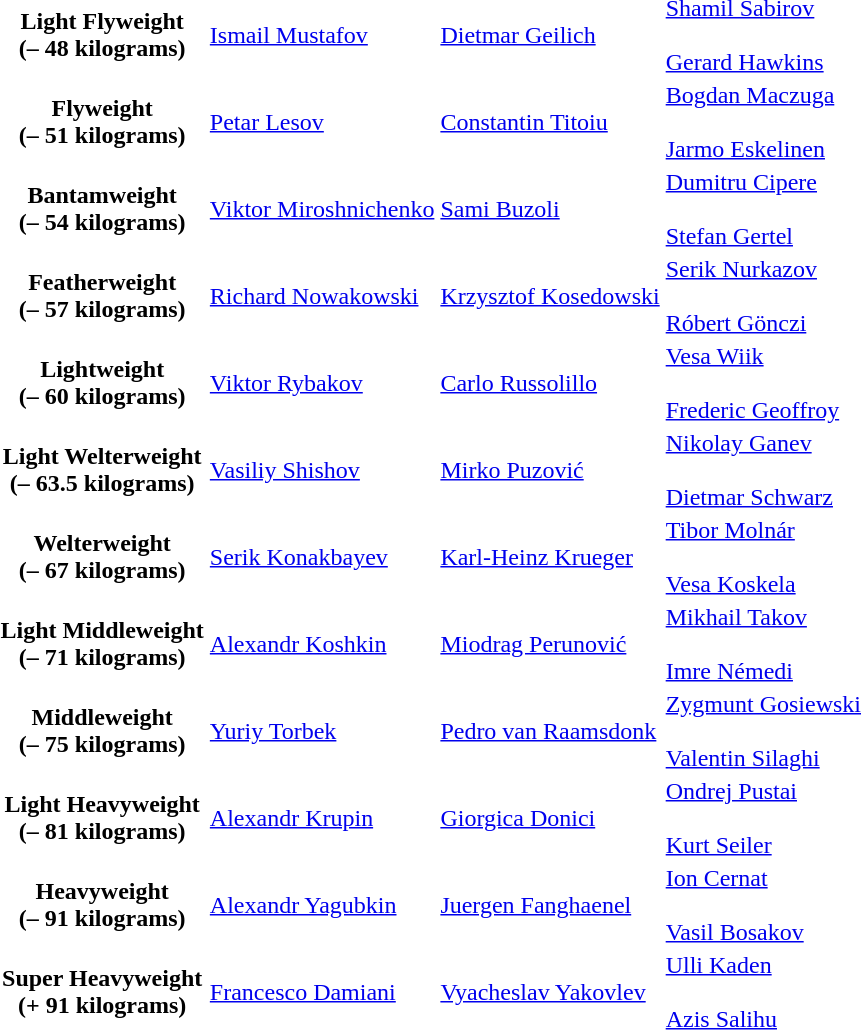<table>
<tr>
<td align="center"><strong>Light Flyweight<br>(– 48 kilograms)</strong></td>
<td> <a href='#'>Ismail Mustafov</a></td>
<td> <a href='#'>Dietmar Geilich</a></td>
<td> <a href='#'>Shamil Sabirov</a><br><br> <a href='#'>Gerard Hawkins</a></td>
</tr>
<tr>
<td align="center"><strong>Flyweight<br>(– 51 kilograms)</strong></td>
<td> <a href='#'>Petar Lesov</a></td>
<td> <a href='#'>Constantin Titoiu</a></td>
<td> <a href='#'>Bogdan Maczuga</a><br><br> <a href='#'>Jarmo Eskelinen</a></td>
</tr>
<tr>
<td align="center"><strong>Bantamweight<br>(– 54 kilograms)</strong></td>
<td> <a href='#'>Viktor Miroshnichenko</a></td>
<td> <a href='#'>Sami Buzoli</a></td>
<td> <a href='#'>Dumitru Cipere</a><br><br> <a href='#'>Stefan Gertel</a></td>
</tr>
<tr>
<td align="center"><strong>Featherweight<br>(– 57 kilograms)</strong></td>
<td> <a href='#'>Richard Nowakowski</a></td>
<td> <a href='#'>Krzysztof Kosedowski</a></td>
<td> <a href='#'>Serik Nurkazov</a><br><br> <a href='#'>Róbert Gönczi</a></td>
</tr>
<tr>
<td align="center"><strong>Lightweight<br>(– 60 kilograms)</strong></td>
<td> <a href='#'>Viktor Rybakov</a></td>
<td> <a href='#'>Carlo Russolillo</a></td>
<td> <a href='#'>Vesa Wiik</a><br><br> <a href='#'>Frederic Geoffroy</a></td>
</tr>
<tr>
<td align="center"><strong>Light Welterweight<br>(– 63.5 kilograms)</strong></td>
<td> <a href='#'>Vasiliy Shishov</a></td>
<td> <a href='#'>Mirko Puzović</a></td>
<td> <a href='#'>Nikolay Ganev</a><br><br> <a href='#'>Dietmar Schwarz</a></td>
</tr>
<tr>
<td align="center"><strong>Welterweight<br>(– 67 kilograms)</strong></td>
<td> <a href='#'>Serik Konakbayev</a></td>
<td> <a href='#'>Karl-Heinz Krueger</a></td>
<td> <a href='#'>Tibor Molnár</a><br><br> <a href='#'>Vesa Koskela</a></td>
</tr>
<tr>
<td align="center"><strong>Light Middleweight<br>(– 71 kilograms)</strong></td>
<td> <a href='#'>Alexandr Koshkin</a></td>
<td> <a href='#'>Miodrag Perunović</a></td>
<td> <a href='#'>Mikhail Takov</a><br><br> <a href='#'>Imre Némedi</a></td>
</tr>
<tr>
<td align="center"><strong>Middleweight<br>(– 75 kilograms)</strong></td>
<td> <a href='#'>Yuriy Torbek</a></td>
<td> <a href='#'>Pedro van Raamsdonk</a></td>
<td> <a href='#'>Zygmunt Gosiewski</a><br><br> <a href='#'>Valentin Silaghi</a></td>
</tr>
<tr>
<td align="center"><strong>Light Heavyweight<br>(– 81 kilograms)</strong></td>
<td> <a href='#'>Alexandr Krupin</a></td>
<td> <a href='#'>Giorgica Donici</a></td>
<td> <a href='#'>Ondrej Pustai</a><br><br> <a href='#'>Kurt Seiler</a></td>
</tr>
<tr>
<td align="center"><strong>Heavyweight<br>(– 91 kilograms)</strong></td>
<td> <a href='#'>Alexandr Yagubkin</a></td>
<td> <a href='#'>Juergen Fanghaenel</a></td>
<td> <a href='#'>Ion Cernat</a><br><br> <a href='#'>Vasil Bosakov</a></td>
</tr>
<tr>
<td align="center"><strong>Super Heavyweight<br>(+ 91 kilograms)</strong></td>
<td> <a href='#'>Francesco Damiani</a></td>
<td> <a href='#'>Vyacheslav Yakovlev</a></td>
<td> <a href='#'>Ulli Kaden</a><br><br> <a href='#'>Azis Salihu</a></td>
</tr>
</table>
